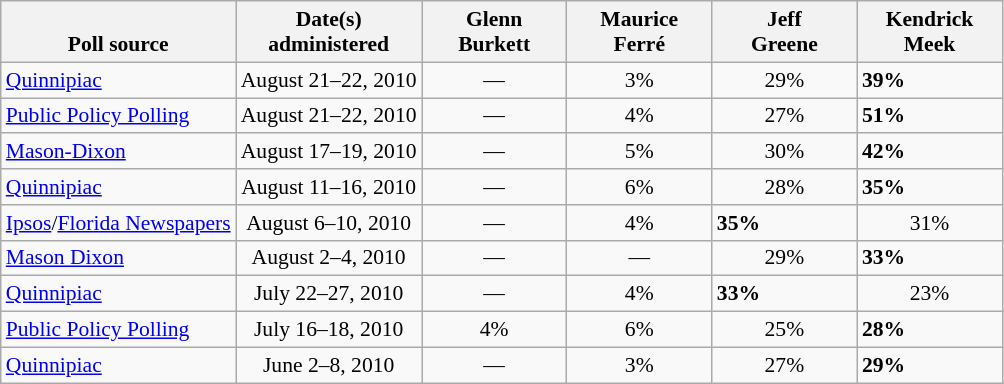<table class="wikitable" style="font-size:90%;">
<tr valign= bottom>
<th>Poll source</th>
<th>Date(s)<br>administered</th>
<th style="width:90px;">Glenn<br>Burkett</th>
<th style="width:90px;">Maurice<br>Ferré</th>
<th style="width:90px;">Jeff<br>Greene</th>
<th style="width:90px;">Kendrick<br>Meek</th>
</tr>
<tr>
<td><a href='#'>Quinnipiac</a></td>
<td align=center>August 21–22, 2010</td>
<td align=center>––</td>
<td align=center>3%</td>
<td align=center>29%</td>
<td><strong>39%</strong></td>
</tr>
<tr>
<td><a href='#'>Public Policy Polling</a></td>
<td align=center>August 21–22, 2010</td>
<td align=center>––</td>
<td align=center>4%</td>
<td align=center>27%</td>
<td><strong>51%</strong></td>
</tr>
<tr>
<td><a href='#'>Mason-Dixon</a></td>
<td align=center>August 17–19, 2010</td>
<td align=center>––</td>
<td align=center>5%</td>
<td align=center>30%</td>
<td><strong>42%</strong></td>
</tr>
<tr>
<td><a href='#'>Quinnipiac</a></td>
<td align=center>August 11–16, 2010</td>
<td align=center>––</td>
<td align=center>6%</td>
<td align=center>28%</td>
<td><strong>35%</strong></td>
</tr>
<tr>
<td><a href='#'>Ipsos</a>/<a href='#'>Florida Newspapers</a></td>
<td align=center>August 6–10, 2010</td>
<td align=center>––</td>
<td align=center>4%</td>
<td><strong>35%</strong></td>
<td align=center>31%</td>
</tr>
<tr>
<td><a href='#'>Mason Dixon</a></td>
<td align=center>August 2–4, 2010</td>
<td align=center>––</td>
<td align=center>––</td>
<td align=center>29%</td>
<td><strong>33%</strong></td>
</tr>
<tr>
<td><a href='#'>Quinnipiac</a></td>
<td align=center>July 22–27, 2010</td>
<td align=center>––</td>
<td align=center>4%</td>
<td><strong>33%</strong></td>
<td align=center>23%</td>
</tr>
<tr>
<td><a href='#'>Public Policy Polling</a></td>
<td align=center>July 16–18, 2010</td>
<td align=center>4%</td>
<td align=center>6%</td>
<td align=center>25%</td>
<td><strong>28%</strong></td>
</tr>
<tr>
<td><a href='#'>Quinnipiac</a></td>
<td align=center>June 2–8, 2010</td>
<td align=center>––</td>
<td align=center>3%</td>
<td align=center>27%</td>
<td><strong>29%</strong></td>
</tr>
</table>
